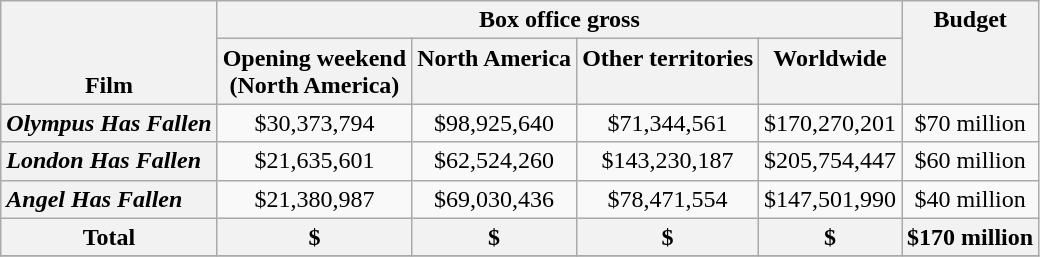<table class="wikitable sortable plainrowheaders" border="1" style="text-align: center;">
<tr>
<th scope="col" rowspan="2" style="vertical-align:bottom;">Film</th>
<th scope="colgroup" colspan="4">Box office gross</th>
<th scope="col" rowspan="2" style="vertical-align:top;">Budget</th>
</tr>
<tr>
<th scope="col">Opening weekend<br>(North America)</th>
<th scope="col" style="vertical-align:top;">North America</th>
<th scope="col" style="vertical-align:top;">Other territories</th>
<th scope="col" style="vertical-align:top;">Worldwide</th>
</tr>
<tr>
<th scope="row" style="text-align: left;"><em>Olympus Has Fallen</em></th>
<td>$30,373,794</td>
<td>$98,925,640</td>
<td>$71,344,561</td>
<td>$170,270,201</td>
<td>$70 million</td>
</tr>
<tr>
<th scope="row" style="text-align: left;"><em>London Has Fallen</em></th>
<td>$21,635,601</td>
<td>$62,524,260</td>
<td>$143,230,187</td>
<td>$205,754,447</td>
<td>$60 million</td>
</tr>
<tr>
<th scope="row" style="text-align: left;"><em>Angel Has Fallen</em></th>
<td>$21,380,987</td>
<td>$69,030,436</td>
<td>$78,471,554</td>
<td>$147,501,990</td>
<td>$40 million</td>
</tr>
<tr>
<th scope="row">Total</th>
<th>$</th>
<th>$</th>
<th>$</th>
<th>$</th>
<th>$170 million</th>
</tr>
<tr>
</tr>
</table>
